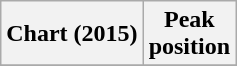<table class="wikitable plainrowheaders" style="text-align:center">
<tr>
<th scope="col">Chart (2015)</th>
<th scope="col">Peak<br>position</th>
</tr>
<tr>
</tr>
</table>
